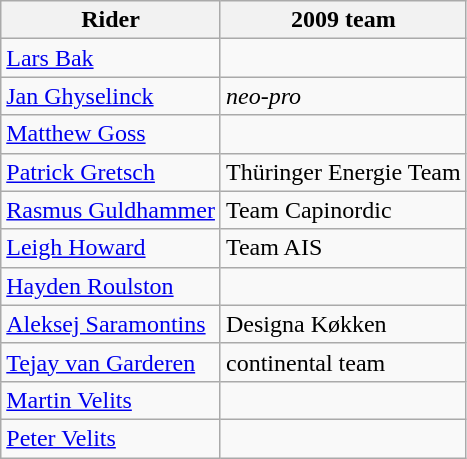<table class="wikitable">
<tr>
<th>Rider</th>
<th>2009 team</th>
</tr>
<tr>
<td><a href='#'>Lars Bak</a></td>
<td></td>
</tr>
<tr>
<td><a href='#'>Jan Ghyselinck</a></td>
<td><em>neo-pro</em></td>
</tr>
<tr>
<td><a href='#'>Matthew Goss</a></td>
<td></td>
</tr>
<tr>
<td><a href='#'>Patrick Gretsch</a></td>
<td>Thüringer Energie Team</td>
</tr>
<tr>
<td><a href='#'>Rasmus Guldhammer</a></td>
<td>Team Capinordic</td>
</tr>
<tr>
<td><a href='#'>Leigh Howard</a></td>
<td>Team AIS</td>
</tr>
<tr>
<td><a href='#'>Hayden Roulston</a></td>
<td></td>
</tr>
<tr>
<td><a href='#'>Aleksej Saramontins</a></td>
<td>Designa Køkken</td>
</tr>
<tr>
<td><a href='#'>Tejay van Garderen</a></td>
<td> continental team</td>
</tr>
<tr>
<td><a href='#'>Martin Velits</a></td>
<td></td>
</tr>
<tr>
<td><a href='#'>Peter Velits</a></td>
<td></td>
</tr>
</table>
